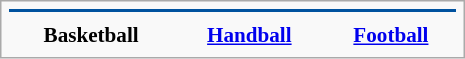<table class="infobox" style="font-size: 88%; width: 22em; text-align: center">
<tr>
<th colspan=3 style="font-size: 125%; background-color: #00529F; color: #FFFFFF"></th>
</tr>
<tr>
<th></th>
<th></th>
<th></th>
</tr>
<tr>
<th>Basketball</th>
<th><a href='#'>Handball</a></th>
<th><a href='#'>Football</a></th>
</tr>
</table>
